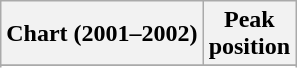<table class="wikitable sortable plainrowheaders">
<tr>
<th>Chart (2001–2002)</th>
<th>Peak<br>position</th>
</tr>
<tr>
</tr>
<tr>
</tr>
<tr>
</tr>
</table>
